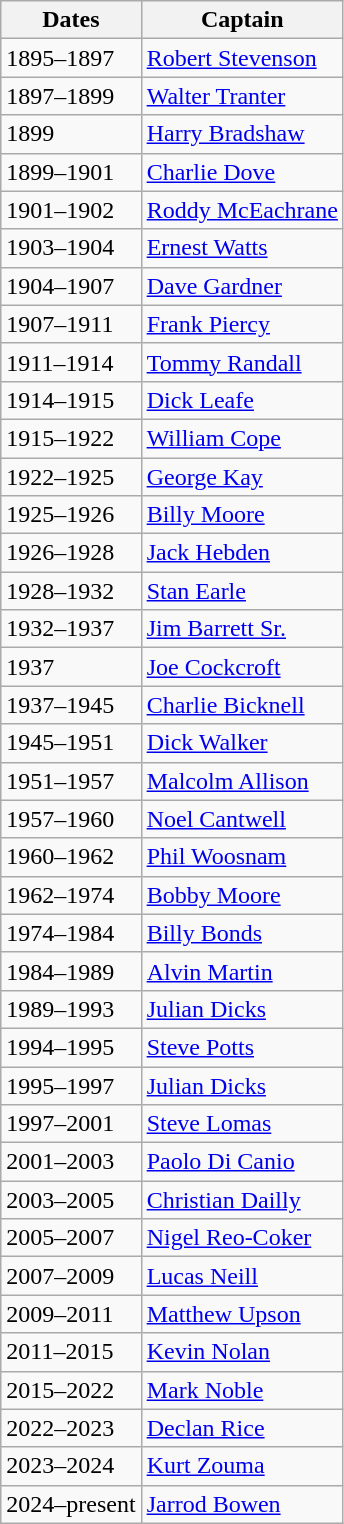<table class="wikitable plainrowheaders unsortable">
<tr>
<th scope="col">Dates</th>
<th scope="col">Captain</th>
</tr>
<tr>
<td>1895–1897</td>
<td> <a href='#'>Robert Stevenson</a></td>
</tr>
<tr>
<td>1897–1899</td>
<td> <a href='#'>Walter Tranter</a></td>
</tr>
<tr>
<td>1899</td>
<td> <a href='#'>Harry Bradshaw</a></td>
</tr>
<tr>
<td>1899–1901</td>
<td> <a href='#'>Charlie Dove</a></td>
</tr>
<tr>
<td>1901–1902</td>
<td> <a href='#'>Roddy McEachrane</a></td>
</tr>
<tr>
<td>1903–1904</td>
<td> <a href='#'>Ernest Watts</a></td>
</tr>
<tr>
<td>1904–1907</td>
<td> <a href='#'>Dave Gardner</a></td>
</tr>
<tr>
<td>1907–1911</td>
<td> <a href='#'>Frank Piercy</a></td>
</tr>
<tr>
<td>1911–1914</td>
<td> <a href='#'>Tommy Randall</a></td>
</tr>
<tr>
<td>1914–1915</td>
<td> <a href='#'>Dick Leafe</a></td>
</tr>
<tr>
<td>1915–1922</td>
<td> <a href='#'>William Cope</a></td>
</tr>
<tr>
<td>1922–1925</td>
<td> <a href='#'>George Kay</a></td>
</tr>
<tr>
<td>1925–1926</td>
<td> <a href='#'>Billy Moore</a></td>
</tr>
<tr>
<td>1926–1928</td>
<td> <a href='#'>Jack Hebden</a></td>
</tr>
<tr>
<td>1928–1932</td>
<td> <a href='#'>Stan Earle</a></td>
</tr>
<tr>
<td>1932–1937</td>
<td> <a href='#'>Jim Barrett Sr.</a></td>
</tr>
<tr>
<td>1937</td>
<td> <a href='#'>Joe Cockcroft</a></td>
</tr>
<tr>
<td>1937–1945</td>
<td> <a href='#'>Charlie Bicknell</a></td>
</tr>
<tr>
<td>1945–1951</td>
<td> <a href='#'>Dick Walker</a></td>
</tr>
<tr>
<td>1951–1957</td>
<td> <a href='#'>Malcolm Allison</a></td>
</tr>
<tr>
<td>1957–1960</td>
<td> <a href='#'>Noel Cantwell</a></td>
</tr>
<tr>
<td>1960–1962</td>
<td> <a href='#'>Phil Woosnam</a></td>
</tr>
<tr>
<td>1962–1974</td>
<td> <a href='#'>Bobby Moore</a></td>
</tr>
<tr>
<td>1974–1984</td>
<td> <a href='#'>Billy Bonds</a></td>
</tr>
<tr>
<td>1984–1989</td>
<td> <a href='#'>Alvin Martin</a></td>
</tr>
<tr>
<td>1989–1993</td>
<td> <a href='#'>Julian Dicks</a></td>
</tr>
<tr>
<td>1994–1995</td>
<td> <a href='#'>Steve Potts</a></td>
</tr>
<tr>
<td>1995–1997</td>
<td> <a href='#'>Julian Dicks</a></td>
</tr>
<tr>
<td>1997–2001</td>
<td> <a href='#'>Steve Lomas</a></td>
</tr>
<tr>
<td>2001–2003</td>
<td> <a href='#'>Paolo Di Canio</a></td>
</tr>
<tr>
<td>2003–2005</td>
<td> <a href='#'>Christian Dailly</a></td>
</tr>
<tr>
<td>2005–2007</td>
<td> <a href='#'>Nigel Reo-Coker</a></td>
</tr>
<tr>
<td>2007–2009</td>
<td> <a href='#'>Lucas Neill</a></td>
</tr>
<tr>
<td>2009–2011</td>
<td> <a href='#'>Matthew Upson</a></td>
</tr>
<tr>
<td>2011–2015</td>
<td> <a href='#'>Kevin Nolan</a></td>
</tr>
<tr>
<td>2015–2022</td>
<td> <a href='#'>Mark Noble</a></td>
</tr>
<tr>
<td>2022–2023</td>
<td> <a href='#'>Declan Rice</a></td>
</tr>
<tr>
<td>2023–2024</td>
<td> <a href='#'>Kurt Zouma</a></td>
</tr>
<tr>
<td>2024–present</td>
<td> <a href='#'>Jarrod Bowen</a></td>
</tr>
</table>
